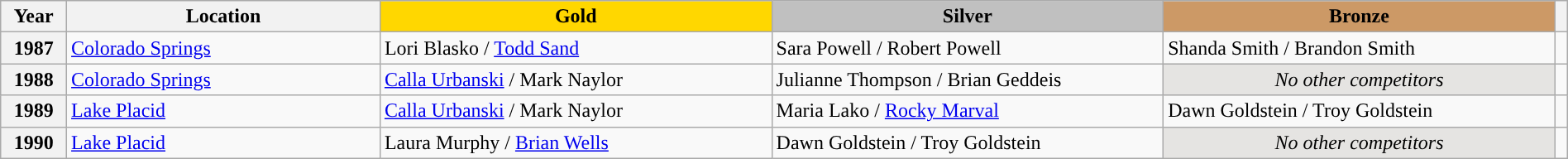<table class="wikitable unsortable" style="text-align:left; width:100%;">
<tr>
<th scope="col" style="text-align:center;">Year</th>
<th scope="col" style="text-align:center; width:20%">Location</th>
<td scope="col" style="text-align:center; width:25%; background:gold"><strong>Gold</strong></td>
<td scope="col" style="text-align:center; width:25%; background:silver"><strong>Silver</strong></td>
<td scope="col" style="text-align:center; width:25%; background:#c96"><strong>Bronze</strong></td>
<th scope="col" style="text-align:center"></th>
</tr>
<tr>
<th scope="row">1987</th>
<td><a href='#'>Colorado Springs</a></td>
<td>Lori Blasko / <a href='#'>Todd Sand</a></td>
<td>Sara Powell / Robert Powell</td>
<td>Shanda Smith / Brandon Smith</td>
<td></td>
</tr>
<tr>
<th scope="row">1988</th>
<td><a href='#'>Colorado Springs</a></td>
<td><a href='#'>Calla Urbanski</a> / Mark Naylor</td>
<td>Julianne Thompson / Brian Geddeis</td>
<td align="center" bgcolor="e5e4e2"><em>No other competitors</em></td>
<td></td>
</tr>
<tr>
<th scope="row">1989</th>
<td><a href='#'>Lake Placid</a></td>
<td><a href='#'>Calla Urbanski</a> / Mark Naylor</td>
<td>Maria Lako / <a href='#'>Rocky Marval</a></td>
<td>Dawn Goldstein / Troy Goldstein</td>
<td></td>
</tr>
<tr>
<th scope="row">1990</th>
<td><a href='#'>Lake Placid</a></td>
<td>Laura Murphy / <a href='#'>Brian Wells</a></td>
<td>Dawn Goldstein / Troy Goldstein</td>
<td align="center" bgcolor="e5e4e2"><em>No other competitors</em></td>
<td></td>
</tr>
</table>
